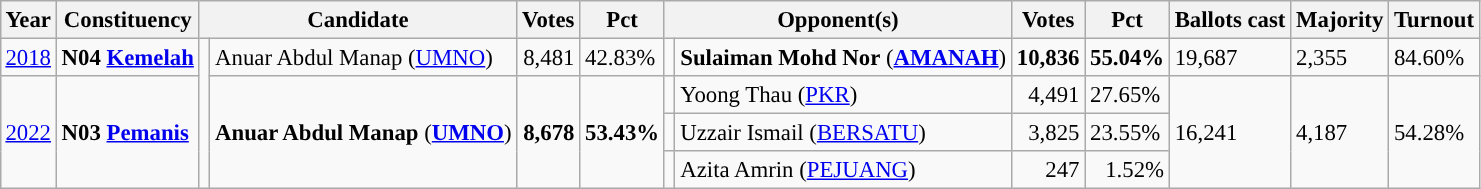<table class="wikitable" style="margin:0.5em ; font-size:95%">
<tr>
<th>Year</th>
<th>Constituency</th>
<th colspan=2>Candidate</th>
<th>Votes</th>
<th>Pct</th>
<th colspan=2>Opponent(s)</th>
<th>Votes</th>
<th>Pct</th>
<th>Ballots cast</th>
<th>Majority</th>
<th>Turnout</th>
</tr>
<tr>
<td><a href='#'>2018</a></td>
<td><strong>N04 <a href='#'>Kemelah</a></strong></td>
<td rowspan="4" ></td>
<td>Anuar Abdul Manap (<a href='#'>UMNO</a>)</td>
<td align="right">8,481</td>
<td>42.83%</td>
<td></td>
<td><strong>Sulaiman Mohd Nor</strong> (<a href='#'><strong>AMANAH</strong></a>)</td>
<td align="right"><strong>10,836</strong></td>
<td><strong>55.04%</strong></td>
<td>19,687</td>
<td>2,355</td>
<td>84.60%</td>
</tr>
<tr>
<td rowspan="3"><a href='#'>2022</a></td>
<td rowspan="3"><strong>N03 <a href='#'>Pemanis</a></strong></td>
<td rowspan="3"><strong>Anuar Abdul Manap</strong> (<a href='#'><strong>UMNO</strong></a>)</td>
<td rowspan="3" align="right"><strong>8,678</strong></td>
<td rowspan="3"><strong>53.43%</strong></td>
<td></td>
<td>Yoong Thau (<a href='#'>PKR</a>)</td>
<td align="right">4,491</td>
<td>27.65%</td>
<td rowspan="3">16,241</td>
<td rowspan="3">4,187</td>
<td rowspan="3">54.28%</td>
</tr>
<tr>
<td></td>
<td>Uzzair Ismail (<a href='#'>BERSATU</a>)</td>
<td align="right">3,825</td>
<td>23.55%</td>
</tr>
<tr>
<td></td>
<td>Azita Amrin (<a href='#'>PEJUANG</a>)</td>
<td align="right">247</td>
<td align="right">1.52%</td>
</tr>
</table>
